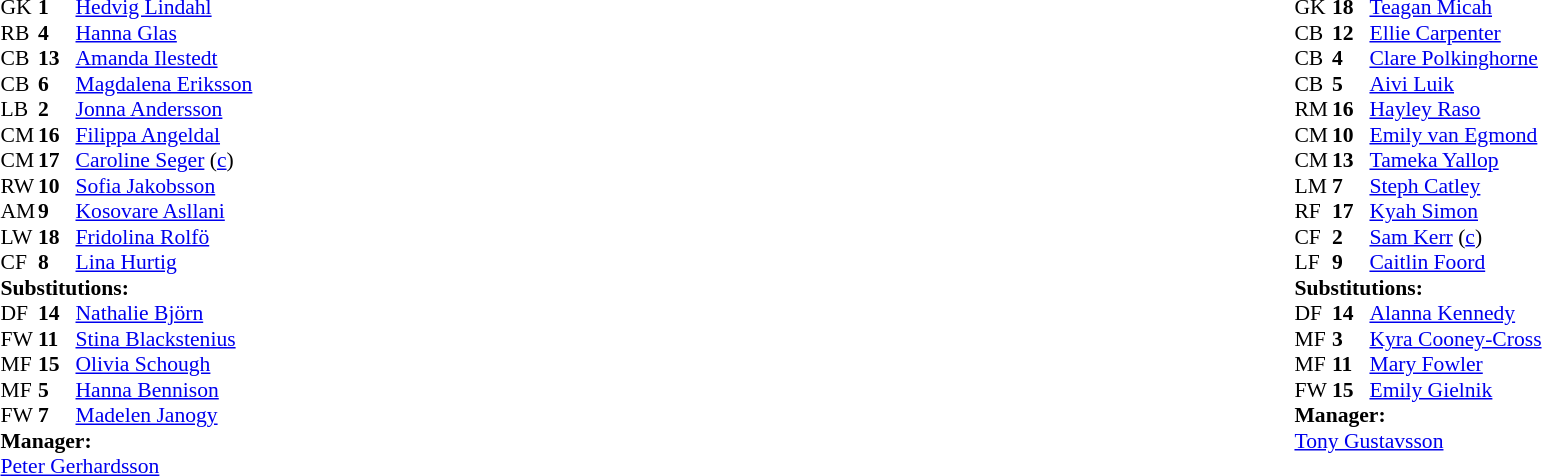<table width="100%">
<tr>
<td valign="top" width="40%"><br><table style="font-size:90%" cellspacing="0" cellpadding="0">
<tr>
<th width=25></th>
<th width=25></th>
</tr>
<tr>
<td>GK</td>
<td><strong>1</strong></td>
<td><a href='#'>Hedvig Lindahl</a></td>
</tr>
<tr>
<td>RB</td>
<td><strong>4</strong></td>
<td><a href='#'>Hanna Glas</a></td>
<td></td>
<td></td>
</tr>
<tr>
<td>CB</td>
<td><strong>13</strong></td>
<td><a href='#'>Amanda Ilestedt</a></td>
</tr>
<tr>
<td>CB</td>
<td><strong>6</strong></td>
<td><a href='#'>Magdalena Eriksson</a></td>
</tr>
<tr>
<td>LB</td>
<td><strong>2</strong></td>
<td><a href='#'>Jonna Andersson</a></td>
</tr>
<tr>
<td>CM</td>
<td><strong>16</strong></td>
<td><a href='#'>Filippa Angeldal</a></td>
<td></td>
<td></td>
</tr>
<tr>
<td>CM</td>
<td><strong>17</strong></td>
<td><a href='#'>Caroline Seger</a> (<a href='#'>c</a>)</td>
</tr>
<tr>
<td>RW</td>
<td><strong>10</strong></td>
<td><a href='#'>Sofia Jakobsson</a></td>
<td></td>
<td></td>
</tr>
<tr>
<td>AM</td>
<td><strong>9</strong></td>
<td><a href='#'>Kosovare Asllani</a></td>
</tr>
<tr>
<td>LW</td>
<td><strong>18</strong></td>
<td><a href='#'>Fridolina Rolfö</a></td>
<td></td>
<td></td>
</tr>
<tr>
<td>CF</td>
<td><strong>8</strong></td>
<td><a href='#'>Lina Hurtig</a></td>
<td></td>
<td></td>
</tr>
<tr>
<td colspan=3><strong>Substitutions:</strong></td>
</tr>
<tr>
<td>DF</td>
<td><strong>14</strong></td>
<td><a href='#'>Nathalie Björn</a></td>
<td></td>
<td></td>
</tr>
<tr>
<td>FW</td>
<td><strong>11</strong></td>
<td><a href='#'>Stina Blackstenius</a></td>
<td></td>
<td></td>
</tr>
<tr>
<td>MF</td>
<td><strong>15</strong></td>
<td><a href='#'>Olivia Schough</a></td>
<td></td>
<td></td>
</tr>
<tr>
<td>MF</td>
<td><strong>5</strong></td>
<td><a href='#'>Hanna Bennison</a></td>
<td></td>
<td></td>
</tr>
<tr>
<td>FW</td>
<td><strong>7</strong></td>
<td><a href='#'>Madelen Janogy</a></td>
<td></td>
<td></td>
</tr>
<tr>
<td colspan=3><strong>Manager:</strong></td>
</tr>
<tr>
<td colspan=3><a href='#'>Peter Gerhardsson</a></td>
</tr>
</table>
</td>
<td valign="top"></td>
<td valign="top" width="50%"><br><table style="font-size:90%; margin:auto" cellspacing="0" cellpadding="0">
<tr>
<th width=25></th>
<th width=25></th>
</tr>
<tr>
<td>GK</td>
<td><strong>18</strong></td>
<td><a href='#'>Teagan Micah</a></td>
</tr>
<tr>
<td>CB</td>
<td><strong>12</strong></td>
<td><a href='#'>Ellie Carpenter</a></td>
</tr>
<tr>
<td>CB</td>
<td><strong>4</strong></td>
<td><a href='#'>Clare Polkinghorne</a></td>
</tr>
<tr>
<td>CB</td>
<td><strong>5</strong></td>
<td><a href='#'>Aivi Luik</a></td>
<td></td>
<td></td>
</tr>
<tr>
<td>RM</td>
<td><strong>16</strong></td>
<td><a href='#'>Hayley Raso</a></td>
<td></td>
<td></td>
</tr>
<tr>
<td>CM</td>
<td><strong>10</strong></td>
<td><a href='#'>Emily van Egmond</a></td>
</tr>
<tr>
<td>CM</td>
<td><strong>13</strong></td>
<td><a href='#'>Tameka Yallop</a></td>
<td></td>
<td></td>
</tr>
<tr>
<td>LM</td>
<td><strong>7</strong></td>
<td><a href='#'>Steph Catley</a></td>
</tr>
<tr>
<td>RF</td>
<td><strong>17</strong></td>
<td><a href='#'>Kyah Simon</a></td>
<td></td>
<td></td>
</tr>
<tr>
<td>CF</td>
<td><strong>2</strong></td>
<td><a href='#'>Sam Kerr</a> (<a href='#'>c</a>)</td>
</tr>
<tr>
<td>LF</td>
<td><strong>9</strong></td>
<td><a href='#'>Caitlin Foord</a></td>
</tr>
<tr>
<td colspan=3><strong>Substitutions:</strong></td>
</tr>
<tr>
<td>DF</td>
<td><strong>14</strong></td>
<td><a href='#'>Alanna Kennedy</a></td>
<td></td>
<td></td>
</tr>
<tr>
<td>MF</td>
<td><strong>3</strong></td>
<td><a href='#'>Kyra Cooney-Cross</a></td>
<td></td>
<td></td>
</tr>
<tr>
<td>MF</td>
<td><strong>11</strong></td>
<td><a href='#'>Mary Fowler</a></td>
<td></td>
<td></td>
</tr>
<tr>
<td>FW</td>
<td><strong>15</strong></td>
<td><a href='#'>Emily Gielnik</a></td>
<td></td>
<td></td>
</tr>
<tr>
<td colspan=3><strong>Manager:</strong></td>
</tr>
<tr>
<td colspan=3> <a href='#'>Tony Gustavsson</a></td>
</tr>
</table>
</td>
</tr>
</table>
